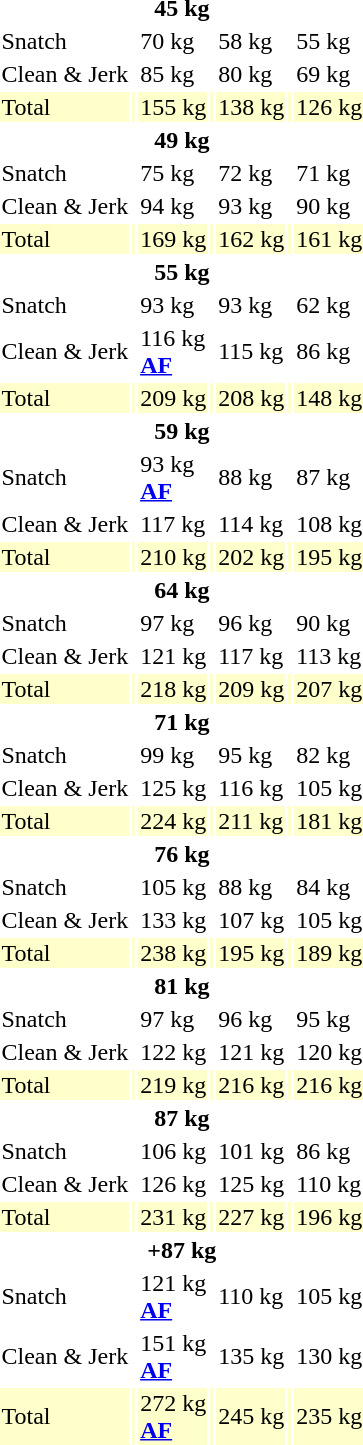<table>
<tr>
<th colspan=7>45 kg</th>
</tr>
<tr>
<td>Snatch</td>
<td></td>
<td>70 kg</td>
<td></td>
<td>58 kg</td>
<td></td>
<td>55 kg</td>
</tr>
<tr>
<td>Clean & Jerk</td>
<td></td>
<td>85 kg</td>
<td></td>
<td>80 kg</td>
<td></td>
<td>69 kg</td>
</tr>
<tr bgcolor=ffffcc>
<td>Total</td>
<td></td>
<td>155 kg</td>
<td></td>
<td>138 kg</td>
<td></td>
<td>126 kg</td>
</tr>
<tr>
<th colspan=7>49 kg</th>
</tr>
<tr>
<td>Snatch</td>
<td></td>
<td>75 kg</td>
<td></td>
<td>72 kg</td>
<td></td>
<td>71 kg</td>
</tr>
<tr>
<td>Clean & Jerk</td>
<td></td>
<td>94 kg</td>
<td></td>
<td>93 kg</td>
<td></td>
<td>90 kg</td>
</tr>
<tr bgcolor=ffffcc>
<td>Total</td>
<td></td>
<td>169 kg</td>
<td></td>
<td>162 kg</td>
<td></td>
<td>161 kg</td>
</tr>
<tr>
<th colspan=7>55 kg</th>
</tr>
<tr>
<td>Snatch</td>
<td></td>
<td>93 kg</td>
<td></td>
<td>93 kg</td>
<td></td>
<td>62 kg</td>
</tr>
<tr>
<td>Clean & Jerk</td>
<td></td>
<td>116 kg<br><strong><a href='#'>AF</a></strong></td>
<td></td>
<td>115 kg</td>
<td></td>
<td>86 kg</td>
</tr>
<tr bgcolor=ffffcc>
<td>Total</td>
<td></td>
<td>209 kg</td>
<td></td>
<td>208 kg</td>
<td></td>
<td>148 kg</td>
</tr>
<tr>
<th colspan=7>59 kg</th>
</tr>
<tr>
<td>Snatch</td>
<td></td>
<td>93 kg<br><strong><a href='#'>AF</a></strong></td>
<td></td>
<td>88 kg</td>
<td></td>
<td>87 kg</td>
</tr>
<tr>
<td>Clean & Jerk</td>
<td></td>
<td>117 kg</td>
<td></td>
<td>114 kg</td>
<td></td>
<td>108 kg</td>
</tr>
<tr bgcolor=ffffcc>
<td>Total</td>
<td></td>
<td>210 kg</td>
<td></td>
<td>202 kg</td>
<td></td>
<td>195 kg</td>
</tr>
<tr>
<th colspan=7>64 kg</th>
</tr>
<tr>
<td>Snatch</td>
<td></td>
<td>97 kg</td>
<td></td>
<td>96 kg</td>
<td></td>
<td>90 kg</td>
</tr>
<tr>
<td>Clean & Jerk</td>
<td></td>
<td>121 kg</td>
<td></td>
<td>117 kg</td>
<td></td>
<td>113 kg</td>
</tr>
<tr bgcolor=ffffcc>
<td>Total</td>
<td></td>
<td>218 kg</td>
<td></td>
<td>209 kg</td>
<td></td>
<td>207 kg</td>
</tr>
<tr>
<th colspan=7>71 kg</th>
</tr>
<tr>
<td>Snatch</td>
<td></td>
<td>99 kg</td>
<td></td>
<td>95 kg</td>
<td></td>
<td>82 kg</td>
</tr>
<tr>
<td>Clean & Jerk</td>
<td></td>
<td>125 kg</td>
<td></td>
<td>116 kg</td>
<td></td>
<td>105 kg</td>
</tr>
<tr bgcolor=ffffcc>
<td>Total</td>
<td></td>
<td>224 kg</td>
<td></td>
<td>211 kg</td>
<td></td>
<td>181 kg</td>
</tr>
<tr>
<th colspan=7>76 kg</th>
</tr>
<tr>
<td>Snatch</td>
<td><s></s></td>
<td>105 kg</td>
<td></td>
<td>88 kg</td>
<td></td>
<td>84 kg</td>
</tr>
<tr>
<td>Clean & Jerk</td>
<td><s></s></td>
<td>133 kg</td>
<td></td>
<td>107 kg</td>
<td></td>
<td>105 kg</td>
</tr>
<tr bgcolor=ffffcc>
<td>Total</td>
<td><s></s></td>
<td>238 kg</td>
<td></td>
<td>195 kg</td>
<td></td>
<td>189 kg</td>
</tr>
<tr>
<th colspan=7>81 kg</th>
</tr>
<tr>
<td>Snatch</td>
<td></td>
<td>97 kg</td>
<td></td>
<td>96 kg</td>
<td></td>
<td>95 kg</td>
</tr>
<tr>
<td>Clean & Jerk</td>
<td></td>
<td>122 kg</td>
<td></td>
<td>121 kg</td>
<td></td>
<td>120 kg</td>
</tr>
<tr bgcolor=ffffcc>
<td>Total</td>
<td></td>
<td>219 kg</td>
<td></td>
<td>216 kg</td>
<td></td>
<td>216 kg</td>
</tr>
<tr>
<th colspan=7>87 kg</th>
</tr>
<tr>
<td>Snatch</td>
<td><s></s></td>
<td>106 kg</td>
<td></td>
<td>101 kg</td>
<td></td>
<td>86 kg</td>
</tr>
<tr>
<td>Clean & Jerk</td>
<td></td>
<td>126 kg</td>
<td><s></s></td>
<td>125 kg</td>
<td></td>
<td>110 kg</td>
</tr>
<tr bgcolor=ffffcc>
<td>Total</td>
<td><s></s></td>
<td>231 kg</td>
<td></td>
<td>227 kg</td>
<td></td>
<td>196 kg</td>
</tr>
<tr>
<th colspan=7>+87 kg</th>
</tr>
<tr>
<td>Snatch</td>
<td></td>
<td>121 kg<br><strong><a href='#'>AF</a></strong></td>
<td></td>
<td>110 kg</td>
<td></td>
<td>105 kg</td>
</tr>
<tr>
<td>Clean & Jerk</td>
<td></td>
<td>151 kg<br><strong><a href='#'>AF</a></strong></td>
<td></td>
<td>135 kg</td>
<td></td>
<td>130 kg</td>
</tr>
<tr bgcolor=ffffcc>
<td>Total</td>
<td></td>
<td>272 kg<br><strong><a href='#'>AF</a></strong></td>
<td></td>
<td>245 kg</td>
<td></td>
<td>235 kg</td>
</tr>
</table>
